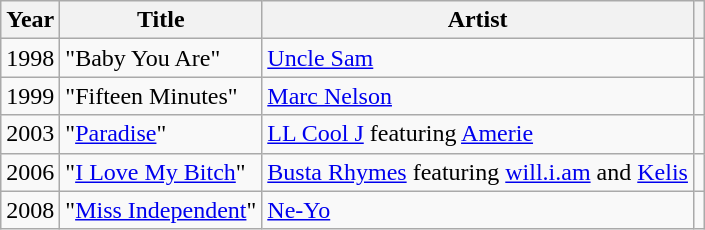<table class="wikitable sortable">
<tr>
<th>Year</th>
<th>Title</th>
<th>Artist</th>
<th></th>
</tr>
<tr>
<td>1998</td>
<td>"Baby You Are"</td>
<td><a href='#'>Uncle Sam</a></td>
<td></td>
</tr>
<tr>
<td>1999</td>
<td>"Fifteen Minutes"</td>
<td><a href='#'>Marc Nelson</a></td>
<td></td>
</tr>
<tr>
<td>2003</td>
<td>"<a href='#'>Paradise</a>"</td>
<td><a href='#'>LL Cool J</a> featuring <a href='#'>Amerie</a></td>
<td></td>
</tr>
<tr>
<td>2006</td>
<td>"<a href='#'>I Love My Bitch</a>"</td>
<td><a href='#'>Busta Rhymes</a> featuring <a href='#'>will.i.am</a> and <a href='#'>Kelis</a></td>
<td></td>
</tr>
<tr>
<td>2008</td>
<td>"<a href='#'>Miss Independent</a>"</td>
<td><a href='#'>Ne-Yo</a></td>
<td></td>
</tr>
</table>
